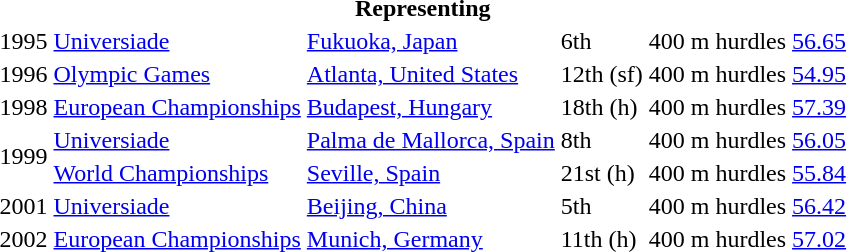<table>
<tr>
<th colspan="6">Representing </th>
</tr>
<tr>
<td>1995</td>
<td><a href='#'>Universiade</a></td>
<td><a href='#'>Fukuoka, Japan</a></td>
<td>6th</td>
<td>400 m hurdles</td>
<td><a href='#'>56.65</a></td>
</tr>
<tr>
<td>1996</td>
<td><a href='#'>Olympic Games</a></td>
<td><a href='#'>Atlanta, United States</a></td>
<td>12th (sf)</td>
<td>400 m hurdles</td>
<td><a href='#'>54.95</a></td>
</tr>
<tr>
<td>1998</td>
<td><a href='#'>European Championships</a></td>
<td><a href='#'>Budapest, Hungary</a></td>
<td>18th (h)</td>
<td>400 m hurdles</td>
<td><a href='#'>57.39</a></td>
</tr>
<tr>
<td rowspan=2>1999</td>
<td><a href='#'>Universiade</a></td>
<td><a href='#'>Palma de Mallorca, Spain</a></td>
<td>8th</td>
<td>400 m hurdles</td>
<td><a href='#'>56.05</a></td>
</tr>
<tr>
<td><a href='#'>World Championships</a></td>
<td><a href='#'>Seville, Spain</a></td>
<td>21st (h)</td>
<td>400 m hurdles</td>
<td><a href='#'>55.84</a></td>
</tr>
<tr>
<td>2001</td>
<td><a href='#'>Universiade</a></td>
<td><a href='#'>Beijing, China</a></td>
<td>5th</td>
<td>400 m hurdles</td>
<td><a href='#'>56.42</a></td>
</tr>
<tr>
<td>2002</td>
<td><a href='#'>European Championships</a></td>
<td><a href='#'>Munich, Germany</a></td>
<td>11th (h)</td>
<td>400 m hurdles</td>
<td><a href='#'>57.02</a></td>
</tr>
</table>
